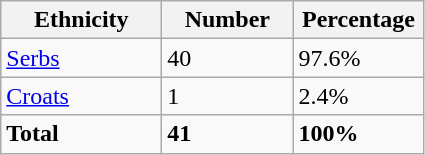<table class="wikitable">
<tr>
<th width="100px">Ethnicity</th>
<th width="80px">Number</th>
<th width="80px">Percentage</th>
</tr>
<tr>
<td><a href='#'>Serbs</a></td>
<td>40</td>
<td>97.6%</td>
</tr>
<tr>
<td><a href='#'>Croats</a></td>
<td>1</td>
<td>2.4%</td>
</tr>
<tr>
<td><strong>Total</strong></td>
<td><strong>41</strong></td>
<td><strong>100%</strong></td>
</tr>
</table>
